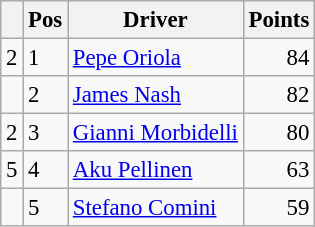<table class="wikitable" style="font-size: 95%;">
<tr>
<th></th>
<th>Pos</th>
<th>Driver</th>
<th>Points</th>
</tr>
<tr>
<td align="left"> 2</td>
<td>1</td>
<td> <a href='#'>Pepe Oriola</a></td>
<td align="right">84</td>
</tr>
<tr>
<td align="left"></td>
<td>2</td>
<td> <a href='#'>James Nash</a></td>
<td align="right">82</td>
</tr>
<tr>
<td align="left"> 2</td>
<td>3</td>
<td> <a href='#'>Gianni Morbidelli</a></td>
<td align="right">80</td>
</tr>
<tr>
<td align="left"> 5</td>
<td>4</td>
<td> <a href='#'>Aku Pellinen</a></td>
<td align="right">63</td>
</tr>
<tr>
<td align="left"></td>
<td>5</td>
<td> <a href='#'>Stefano Comini</a></td>
<td align="right">59</td>
</tr>
</table>
